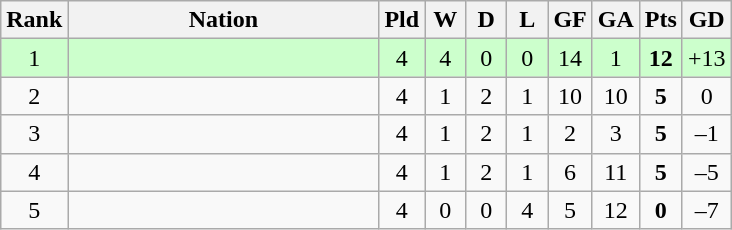<table class="wikitable" style="text-align: center;">
<tr>
<th width=5>Rank</th>
<th width=200>Nation</th>
<th width=20>Pld</th>
<th width=20>W</th>
<th width=20>D</th>
<th width=20>L</th>
<th width=20>GF</th>
<th width=20>GA</th>
<th width=20>Pts</th>
<th width=20>GD</th>
</tr>
<tr style="background:#ccffcc">
<td>1</td>
<td style="text-align:left"></td>
<td>4</td>
<td>4</td>
<td>0</td>
<td>0</td>
<td>14</td>
<td>1</td>
<td><strong>12</strong></td>
<td>+13</td>
</tr>
<tr>
<td>2</td>
<td style="text-align:left"></td>
<td>4</td>
<td>1</td>
<td>2</td>
<td>1</td>
<td>10</td>
<td>10</td>
<td><strong>5</strong></td>
<td>0</td>
</tr>
<tr>
<td>3</td>
<td style="text-align:left"></td>
<td>4</td>
<td>1</td>
<td>2</td>
<td>1</td>
<td>2</td>
<td>3</td>
<td><strong>5</strong></td>
<td>–1</td>
</tr>
<tr>
<td>4</td>
<td style="text-align:left"></td>
<td>4</td>
<td>1</td>
<td>2</td>
<td>1</td>
<td>6</td>
<td>11</td>
<td><strong>5</strong></td>
<td>–5</td>
</tr>
<tr>
<td>5</td>
<td style="text-align:left"></td>
<td>4</td>
<td>0</td>
<td>0</td>
<td>4</td>
<td>5</td>
<td>12</td>
<td><strong>0</strong></td>
<td>–7</td>
</tr>
</table>
